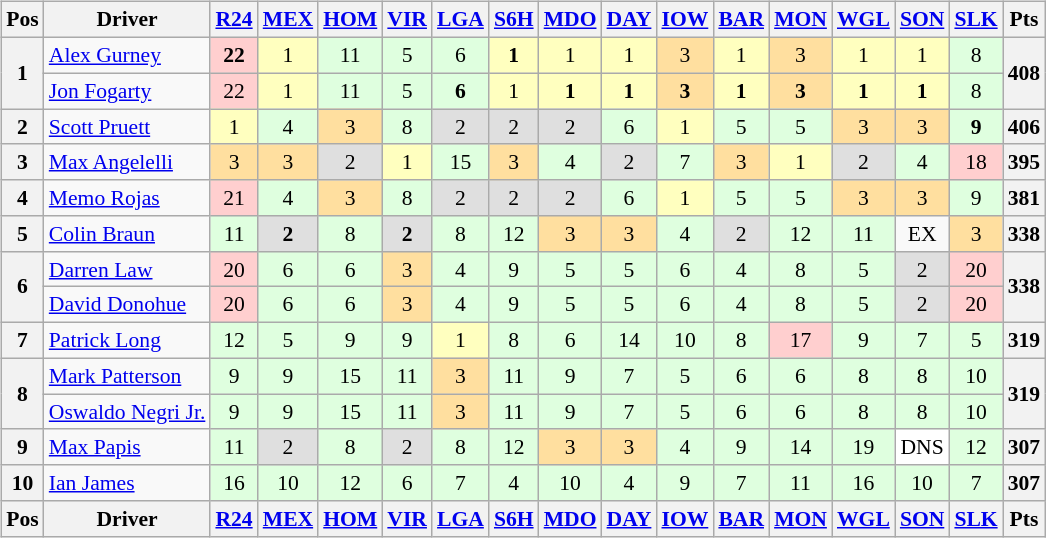<table>
<tr>
<td><br><table class="wikitable" style="font-size:90%; text-align:center;">
<tr>
<th>Pos</th>
<th>Driver</th>
<th><a href='#'>R24</a><br></th>
<th><a href='#'>MEX</a><br></th>
<th><a href='#'>HOM</a><br></th>
<th><a href='#'>VIR</a><br></th>
<th><a href='#'>LGA</a><br></th>
<th><a href='#'>S6H</a><br></th>
<th><a href='#'>MDO</a><br></th>
<th><a href='#'>DAY</a><br></th>
<th><a href='#'>IOW</a><br></th>
<th><a href='#'>BAR</a><br></th>
<th><a href='#'>MON</a><br></th>
<th><a href='#'>WGL</a><br></th>
<th><a href='#'>SON</a><br></th>
<th><a href='#'>SLK</a><br></th>
<th>Pts</th>
</tr>
<tr>
<th rowspan=2>1</th>
<td align="left"> <a href='#'>Alex Gurney</a></td>
<td style="background:#ffcfcf;"><strong>22</strong></td>
<td style="background:#ffffbf;">1</td>
<td style="background:#dfffdf;">11</td>
<td style="background:#dfffdf;">5</td>
<td style="background:#dfffdf;">6</td>
<td style="background:#ffffbf;"><strong>1</strong></td>
<td style="background:#ffffbf;">1</td>
<td style="background:#ffffbf;">1</td>
<td style="background:#ffdf9f;">3</td>
<td style="background:#ffffbf;">1</td>
<td style="background:#ffdf9f;">3</td>
<td style="background:#ffffbf;">1</td>
<td style="background:#ffffbf;">1</td>
<td style="background:#dfffdf;">8</td>
<th rowspan=2>408</th>
</tr>
<tr>
<td align="left"> <a href='#'>Jon Fogarty</a></td>
<td style="background:#ffcfcf;">22</td>
<td style="background:#ffffbf;">1</td>
<td style="background:#dfffdf;">11</td>
<td style="background:#dfffdf;">5</td>
<td style="background:#dfffdf;"><strong>6</strong></td>
<td style="background:#ffffbf;">1</td>
<td style="background:#ffffbf;"><strong>1</strong></td>
<td style="background:#ffffbf;"><strong>1</strong></td>
<td style="background:#ffdf9f;"><strong>3</strong></td>
<td style="background:#ffffbf;"><strong>1</strong></td>
<td style="background:#ffdf9f;"><strong>3</strong></td>
<td style="background:#ffffbf;"><strong>1</strong></td>
<td style="background:#ffffbf;"><strong>1</strong></td>
<td style="background:#dfffdf;">8</td>
</tr>
<tr>
<th>2</th>
<td align="left"> <a href='#'>Scott Pruett</a></td>
<td style="background:#ffffbf;">1</td>
<td style="background:#dfffdf;">4</td>
<td style="background:#ffdf9f;">3</td>
<td style="background:#dfffdf;">8</td>
<td style="background:#dfdfdf;">2</td>
<td style="background:#dfdfdf;">2</td>
<td style="background:#dfdfdf;">2</td>
<td style="background:#dfffdf;">6</td>
<td style="background:#ffffbf;">1</td>
<td style="background:#dfffdf;">5</td>
<td style="background:#dfffdf;">5</td>
<td style="background:#ffdf9f;">3</td>
<td style="background:#ffdf9f;">3</td>
<td style="background:#dfffdf;"><strong>9</strong></td>
<th>406</th>
</tr>
<tr>
<th>3</th>
<td align="left"> <a href='#'>Max Angelelli</a></td>
<td style="background:#ffdf9f;">3</td>
<td style="background:#ffdf9f;">3</td>
<td style="background:#dfdfdf;">2</td>
<td style="background:#ffffbf;">1</td>
<td style="background:#dfffdf;">15</td>
<td style="background:#ffdf9f;">3</td>
<td style="background:#dfffdf;">4</td>
<td style="background:#dfdfdf;">2</td>
<td style="background:#dfffdf;">7</td>
<td style="background:#ffdf9f;">3</td>
<td style="background:#ffffbf;">1</td>
<td style="background:#dfdfdf;">2</td>
<td style="background:#dfffdf;">4</td>
<td style="background:#ffcfcf;">18</td>
<th>395</th>
</tr>
<tr>
<th>4</th>
<td align="left"> <a href='#'>Memo Rojas</a></td>
<td style="background:#ffcfcf;">21</td>
<td style="background:#dfffdf;">4</td>
<td style="background:#ffdf9f;">3</td>
<td style="background:#dfffdf;">8</td>
<td style="background:#dfdfdf;">2</td>
<td style="background:#dfdfdf;">2</td>
<td style="background:#dfdfdf;">2</td>
<td style="background:#dfffdf;">6</td>
<td style="background:#ffffbf;">1</td>
<td style="background:#dfffdf;">5</td>
<td style="background:#dfffdf;">5</td>
<td style="background:#ffdf9f;">3</td>
<td style="background:#ffdf9f;">3</td>
<td style="background:#dfffdf;">9</td>
<th>381</th>
</tr>
<tr>
<th>5</th>
<td align="left"> <a href='#'>Colin Braun</a></td>
<td style="background:#dfffdf;">11</td>
<td style="background:#dfdfdf;"><strong>2</strong></td>
<td style="background:#dfffdf;">8</td>
<td style="background:#dfdfdf;"><strong>2</strong></td>
<td style="background:#dfffdf;">8</td>
<td style="background:#dfffdf;">12</td>
<td style="background:#ffdf9f;">3</td>
<td style="background:#ffdf9f;">3</td>
<td style="background:#dfffdf;">4</td>
<td style="background:#dfdfdf;">2</td>
<td style="background:#dfffdf;">12</td>
<td style="background:#dfffdf;">11</td>
<td>EX</td>
<td style="background:#ffdf9f;">3</td>
<th>338</th>
</tr>
<tr>
<th rowspan=2>6</th>
<td align="left"> <a href='#'>Darren Law</a></td>
<td style="background:#ffcfcf;">20</td>
<td style="background:#dfffdf;">6</td>
<td style="background:#dfffdf;">6</td>
<td style="background:#ffdf9f;">3</td>
<td style="background:#dfffdf;">4</td>
<td style="background:#dfffdf;">9</td>
<td style="background:#dfffdf;">5</td>
<td style="background:#dfffdf;">5</td>
<td style="background:#dfffdf;">6</td>
<td style="background:#dfffdf;">4</td>
<td style="background:#dfffdf;">8</td>
<td style="background:#dfffdf;">5</td>
<td style="background:#dfdfdf;">2</td>
<td style="background:#ffcfcf;">20</td>
<th rowspan=2>338</th>
</tr>
<tr>
<td align="left"> <a href='#'>David Donohue</a></td>
<td style="background:#ffcfcf;">20</td>
<td style="background:#dfffdf;">6</td>
<td style="background:#dfffdf;">6</td>
<td style="background:#ffdf9f;">3</td>
<td style="background:#dfffdf;">4</td>
<td style="background:#dfffdf;">9</td>
<td style="background:#dfffdf;">5</td>
<td style="background:#dfffdf;">5</td>
<td style="background:#dfffdf;">6</td>
<td style="background:#dfffdf;">4</td>
<td style="background:#dfffdf;">8</td>
<td style="background:#dfffdf;">5</td>
<td style="background:#dfdfdf;">2</td>
<td style="background:#ffcfcf;">20</td>
</tr>
<tr>
<th>7</th>
<td align="left"> <a href='#'>Patrick Long</a></td>
<td style="background:#dfffdf;">12</td>
<td style="background:#dfffdf;">5</td>
<td style="background:#dfffdf;">9</td>
<td style="background:#dfffdf;">9</td>
<td style="background:#ffffbf;">1</td>
<td style="background:#dfffdf;">8</td>
<td style="background:#dfffdf;">6</td>
<td style="background:#dfffdf;">14</td>
<td style="background:#dfffdf;">10</td>
<td style="background:#dfffdf;">8</td>
<td style="background:#ffcfcf;">17</td>
<td style="background:#dfffdf;">9</td>
<td style="background:#dfffdf;">7</td>
<td style="background:#dfffdf;">5</td>
<th>319</th>
</tr>
<tr>
<th rowspan=2>8</th>
<td align="left"> <a href='#'>Mark Patterson</a></td>
<td style="background:#dfffdf;">9</td>
<td style="background:#dfffdf;">9</td>
<td style="background:#dfffdf;">15</td>
<td style="background:#dfffdf;">11</td>
<td style="background:#ffdf9f;">3</td>
<td style="background:#dfffdf;">11</td>
<td style="background:#dfffdf;">9</td>
<td style="background:#dfffdf;">7</td>
<td style="background:#dfffdf;">5</td>
<td style="background:#dfffdf;">6</td>
<td style="background:#dfffdf;">6</td>
<td style="background:#dfffdf;">8</td>
<td style="background:#dfffdf;">8</td>
<td style="background:#dfffdf;">10</td>
<th rowspan=2>319</th>
</tr>
<tr>
<td align="left"> <a href='#'>Oswaldo Negri Jr.</a></td>
<td style="background:#dfffdf;">9</td>
<td style="background:#dfffdf;">9</td>
<td style="background:#dfffdf;">15</td>
<td style="background:#dfffdf;">11</td>
<td style="background:#ffdf9f;">3</td>
<td style="background:#dfffdf;">11</td>
<td style="background:#dfffdf;">9</td>
<td style="background:#dfffdf;">7</td>
<td style="background:#dfffdf;">5</td>
<td style="background:#dfffdf;">6</td>
<td style="background:#dfffdf;">6</td>
<td style="background:#dfffdf;">8</td>
<td style="background:#dfffdf;">8</td>
<td style="background:#dfffdf;">10</td>
</tr>
<tr>
<th>9</th>
<td align="left"> <a href='#'>Max Papis</a></td>
<td style="background:#dfffdf;">11</td>
<td style="background:#dfdfdf;">2</td>
<td style="background:#dfffdf;">8</td>
<td style="background:#dfdfdf;">2</td>
<td style="background:#dfffdf;">8</td>
<td style="background:#dfffdf;">12</td>
<td style="background:#ffdf9f;">3</td>
<td style="background:#ffdf9f;">3</td>
<td style="background:#dfffdf;">4</td>
<td style="background:#dfffdf;">9</td>
<td style="background:#dfffdf;">14</td>
<td style="background:#dfffdf;">19</td>
<td style="background:#ffffff;">DNS</td>
<td style="background:#dfffdf;">12</td>
<th>307</th>
</tr>
<tr>
<th>10</th>
<td align="left"> <a href='#'>Ian James</a></td>
<td style="background:#dfffdf;">16</td>
<td style="background:#dfffdf;">10</td>
<td style="background:#dfffdf;">12</td>
<td style="background:#dfffdf;">6</td>
<td style="background:#dfffdf;">7</td>
<td style="background:#dfffdf;">4</td>
<td style="background:#dfffdf;">10</td>
<td style="background:#dfffdf;">4</td>
<td style="background:#dfffdf;">9</td>
<td style="background:#dfffdf;">7</td>
<td style="background:#dfffdf;">11</td>
<td style="background:#dfffdf;">16</td>
<td style="background:#dfffdf;">10</td>
<td style="background:#dfffdf;">7</td>
<th>307</th>
</tr>
<tr>
<th>Pos</th>
<th>Driver</th>
<th><a href='#'>R24</a><br></th>
<th><a href='#'>MEX</a><br></th>
<th><a href='#'>HOM</a><br></th>
<th><a href='#'>VIR</a><br></th>
<th><a href='#'>LGA</a><br></th>
<th><a href='#'>S6H</a><br></th>
<th><a href='#'>MDO</a><br></th>
<th><a href='#'>DAY</a><br></th>
<th><a href='#'>IOW</a><br></th>
<th><a href='#'>BAR</a><br></th>
<th><a href='#'>MON</a><br></th>
<th><a href='#'>WGL</a><br></th>
<th><a href='#'>SON</a><br></th>
<th><a href='#'>SLK</a><br></th>
<th>Pts</th>
</tr>
</table>
</td>
<td valign="top"><br></td>
</tr>
</table>
